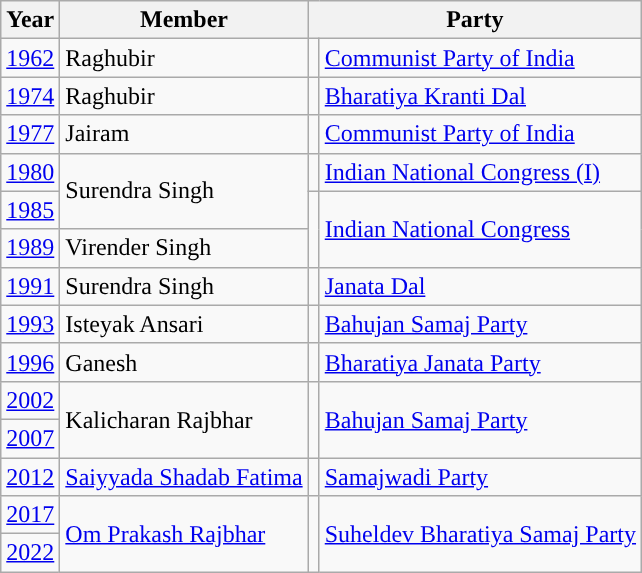<table class="wikitable">
<tr>
<th>Year</th>
<th>Member</th>
<th colspan="2">Party</th>
</tr>
<tr>
<td><a href='#'>1962</a></td>
<td>Raghubir</td>
<td style="background-color: "></td>
<td><a href='#'>Communist Party of India</a></td>
</tr>
<tr>
<td><a href='#'>1974</a></td>
<td>Raghubir</td>
<td style="background-color: "></td>
<td><a href='#'>Bharatiya Kranti Dal</a></td>
</tr>
<tr>
<td><a href='#'>1977</a></td>
<td>Jairam</td>
<td style="background-color: "></td>
<td><a href='#'>Communist Party of India</a></td>
</tr>
<tr>
<td><a href='#'>1980</a></td>
<td rowspan="2">Surendra Singh</td>
<td style="background-color: "></td>
<td><a href='#'>Indian National Congress (I)</a></td>
</tr>
<tr>
<td><a href='#'>1985</a></td>
<td rowspan="2" style="background-color: "></td>
<td rowspan="2"><a href='#'>Indian National Congress</a></td>
</tr>
<tr>
<td><a href='#'>1989</a></td>
<td>Virender Singh</td>
</tr>
<tr>
<td><a href='#'>1991</a></td>
<td>Surendra Singh</td>
<td style="background-color: "></td>
<td><a href='#'>Janata Dal</a></td>
</tr>
<tr>
<td><a href='#'>1993</a></td>
<td>Isteyak Ansari</td>
<td style="background-color: "></td>
<td><a href='#'>Bahujan Samaj Party</a></td>
</tr>
<tr>
<td><a href='#'>1996</a></td>
<td>Ganesh</td>
<td style="background-color: "></td>
<td><a href='#'>Bharatiya Janata Party</a></td>
</tr>
<tr>
<td><a href='#'>2002</a></td>
<td rowspan="2">Kalicharan Rajbhar</td>
<td rowspan="2" style="background-color: "></td>
<td rowspan="2"><a href='#'>Bahujan Samaj Party</a></td>
</tr>
<tr>
<td><a href='#'>2007</a></td>
</tr>
<tr>
<td><a href='#'>2012</a></td>
<td><a href='#'>Saiyyada Shadab Fatima</a></td>
<td style="background-color: "></td>
<td><a href='#'>Samajwadi Party</a></td>
</tr>
<tr>
<td><a href='#'>2017</a></td>
<td rowspan="2"><a href='#'>Om Prakash Rajbhar</a></td>
<td rowspan="2" style="background-color: "></td>
<td rowspan="2"><a href='#'>Suheldev Bharatiya Samaj Party</a></td>
</tr>
<tr>
<td><a href='#'>2022</a></td>
</tr>
</table>
